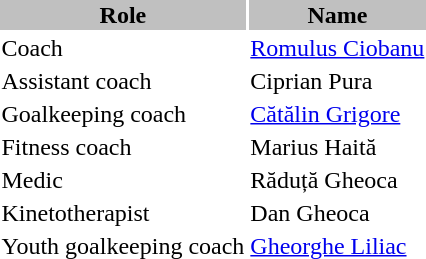<table class="toccolours">
<tr>
<th style="background:silver;">Role</th>
<th style="background:silver;">Name</th>
</tr>
<tr>
<td>Coach</td>
<td> <a href='#'>Romulus Ciobanu</a></td>
</tr>
<tr>
<td>Assistant coach</td>
<td> Ciprian Pura</td>
</tr>
<tr>
<td>Goalkeeping coach</td>
<td> <a href='#'>Cătălin Grigore</a></td>
</tr>
<tr>
<td>Fitness coach</td>
<td> Marius Haită</td>
</tr>
<tr>
<td>Medic</td>
<td> Răduță Gheoca</td>
</tr>
<tr>
<td>Kinetotherapist</td>
<td> Dan Gheoca</td>
</tr>
<tr>
<td>Youth goalkeeping coach</td>
<td> <a href='#'>Gheorghe Liliac</a></td>
</tr>
</table>
